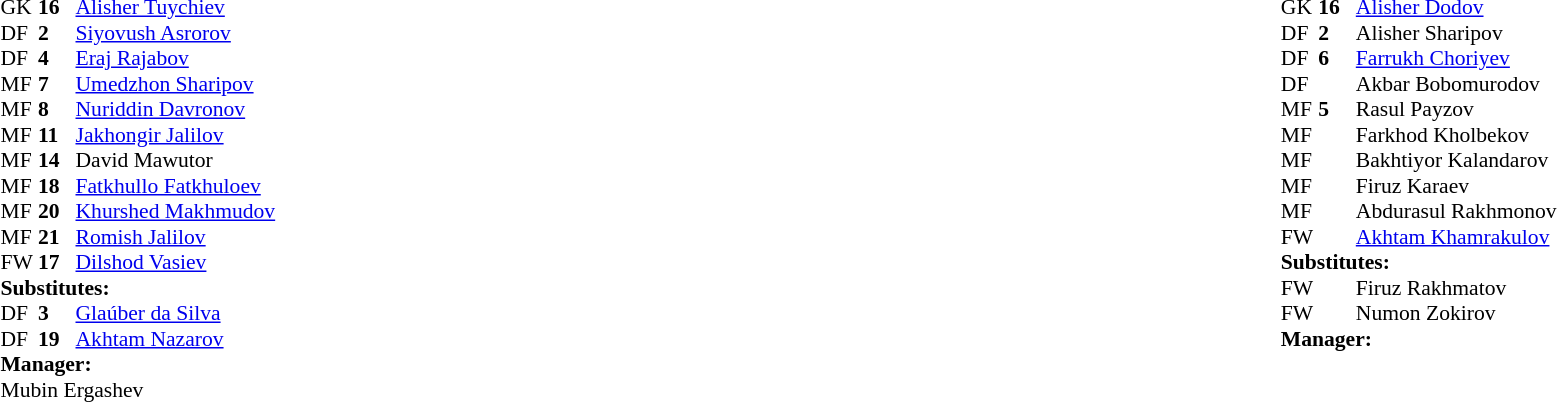<table style="width:100%">
<tr>
<td style="vertical-align:top;width:50%"><br><table style="font-size:90%" cellspacing="0" cellpadding="0">
<tr>
<th width="25"></th>
<th width="25"></th>
</tr>
<tr>
<td>GK</td>
<td><strong>16</strong></td>
<td> <a href='#'>Alisher Tuychiev</a></td>
</tr>
<tr>
<td>DF</td>
<td><strong>2</strong></td>
<td> <a href='#'>Siyovush Asrorov</a></td>
</tr>
<tr>
<td>DF</td>
<td><strong>4</strong></td>
<td> <a href='#'>Eraj Rajabov</a></td>
</tr>
<tr>
<td>MF</td>
<td><strong>7</strong></td>
<td> <a href='#'>Umedzhon Sharipov</a></td>
<td></td>
<td></td>
</tr>
<tr>
<td>MF</td>
<td><strong>8</strong></td>
<td> <a href='#'>Nuriddin Davronov</a></td>
<td></td>
</tr>
<tr>
<td>MF</td>
<td><strong>11</strong></td>
<td> <a href='#'>Jakhongir Jalilov</a></td>
</tr>
<tr>
<td>MF</td>
<td><strong>14</strong></td>
<td> David Mawutor</td>
</tr>
<tr>
<td>MF</td>
<td><strong>18</strong></td>
<td> <a href='#'>Fatkhullo Fatkhuloev</a></td>
<td></td>
<td></td>
</tr>
<tr>
<td>MF</td>
<td><strong>20</strong></td>
<td> <a href='#'>Khurshed Makhmudov</a></td>
</tr>
<tr>
<td>MF</td>
<td><strong>21</strong></td>
<td> <a href='#'>Romish Jalilov</a></td>
</tr>
<tr>
<td>FW</td>
<td><strong>17</strong></td>
<td> <a href='#'>Dilshod Vasiev</a></td>
</tr>
<tr>
<td colspan="4"><strong>Substitutes:</strong></td>
</tr>
<tr>
<td>DF</td>
<td><strong>3</strong></td>
<td> <a href='#'>Glaúber da Silva</a></td>
<td></td>
<td></td>
</tr>
<tr>
<td>DF</td>
<td><strong>19</strong></td>
<td> <a href='#'>Akhtam Nazarov</a></td>
<td></td>
<td></td>
</tr>
<tr>
<td colspan="4"><strong>Manager:</strong></td>
</tr>
<tr>
<td colspan="4"> Mubin Ergashev</td>
</tr>
</table>
</td>
<td style="vertical-align:top"></td>
<td style="vertical-align:top;width:50%"><br><table cellspacing="0" cellpadding="0" style="font-size:90%;margin:auto">
<tr>
<th width="25"></th>
<th width="25"></th>
</tr>
<tr>
<td>GK</td>
<td><strong>16</strong></td>
<td> <a href='#'>Alisher Dodov</a></td>
</tr>
<tr>
<td>DF</td>
<td><strong>2</strong></td>
<td> Alisher Sharipov</td>
</tr>
<tr>
<td>DF</td>
<td><strong>6</strong></td>
<td> <a href='#'>Farrukh Choriyev</a></td>
</tr>
<tr>
<td>DF</td>
<td><strong> </strong></td>
<td> Akbar Bobomurodov</td>
</tr>
<tr>
<td>MF</td>
<td><strong>5</strong></td>
<td> Rasul Payzov</td>
</tr>
<tr>
<td>MF</td>
<td><strong> </strong></td>
<td> Farkhod Kholbekov</td>
</tr>
<tr>
<td>MF</td>
<td><strong> </strong></td>
<td> Bakhtiyor Kalandarov</td>
</tr>
<tr>
<td>MF</td>
<td><strong> </strong></td>
<td> Firuz Karaev</td>
<td></td>
<td></td>
</tr>
<tr>
<td>MF</td>
<td><strong> </strong></td>
<td> Abdurasul Rakhmonov</td>
</tr>
<tr>
<td>FW</td>
<td><strong> </strong></td>
<td> <a href='#'>Akhtam Khamrakulov</a></td>
<td></td>
<td></td>
</tr>
<tr>
<td colspan="4"><strong>Substitutes:</strong></td>
</tr>
<tr>
<td>FW</td>
<td><strong> </strong></td>
<td> Firuz Rakhmatov</td>
<td></td>
<td></td>
</tr>
<tr>
<td>FW</td>
<td><strong> </strong></td>
<td> Numon Zokirov</td>
<td></td>
<td></td>
</tr>
<tr>
<td colspan="4"><strong>Manager:</strong></td>
</tr>
<tr>
<td colspan="4"></td>
</tr>
</table>
</td>
</tr>
</table>
